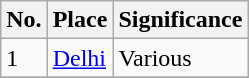<table class="wikitable sortable">
<tr>
<th>No.</th>
<th>Place</th>
<th>Significance</th>
</tr>
<tr>
<td>1</td>
<td><a href='#'>Delhi</a></td>
<td>Various</td>
</tr>
<tr>
</tr>
</table>
